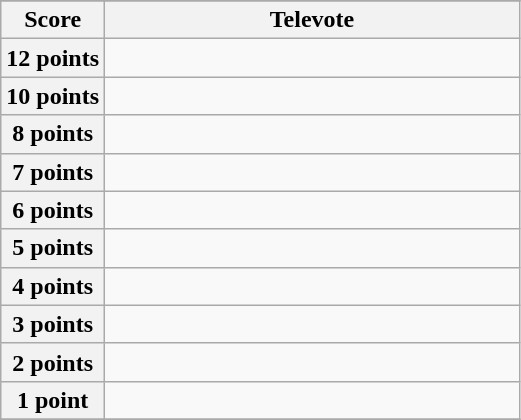<table class="wikitable">
<tr>
</tr>
<tr>
<th scope="col" width="20%">Score</th>
<th scope="col" width="80%">Televote</th>
</tr>
<tr>
<th scope="row">12 points</th>
<td></td>
</tr>
<tr>
<th scope="row">10 points</th>
<td></td>
</tr>
<tr>
<th scope="row">8 points</th>
<td></td>
</tr>
<tr>
<th scope="row">7 points</th>
<td></td>
</tr>
<tr>
<th scope="row">6 points</th>
<td></td>
</tr>
<tr>
<th scope="row">5 points</th>
<td></td>
</tr>
<tr>
<th scope="row">4 points</th>
<td></td>
</tr>
<tr>
<th scope="row">3 points</th>
<td></td>
</tr>
<tr>
<th scope="row">2 points</th>
<td></td>
</tr>
<tr>
<th scope="row">1 point</th>
<td></td>
</tr>
<tr>
</tr>
</table>
